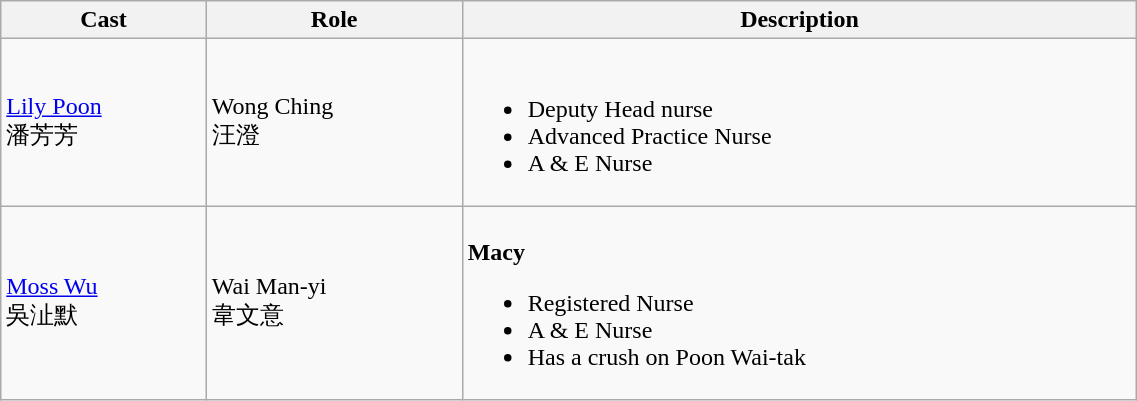<table class="wikitable" width="60%">
<tr>
<th>Cast</th>
<th>Role</th>
<th>Description</th>
</tr>
<tr>
<td><a href='#'>Lily Poon</a> <br> 潘芳芳</td>
<td>Wong Ching <br> 汪澄</td>
<td><br><ul><li>Deputy Head nurse</li><li>Advanced Practice Nurse</li><li>A & E Nurse</li></ul></td>
</tr>
<tr>
<td><a href='#'>Moss Wu</a> <br> 吳沚默</td>
<td>Wai Man-yi <br> 韋文意</td>
<td><br><strong>Macy</strong><ul><li>Registered Nurse</li><li>A & E Nurse</li><li>Has a crush on Poon Wai-tak</li></ul></td>
</tr>
</table>
